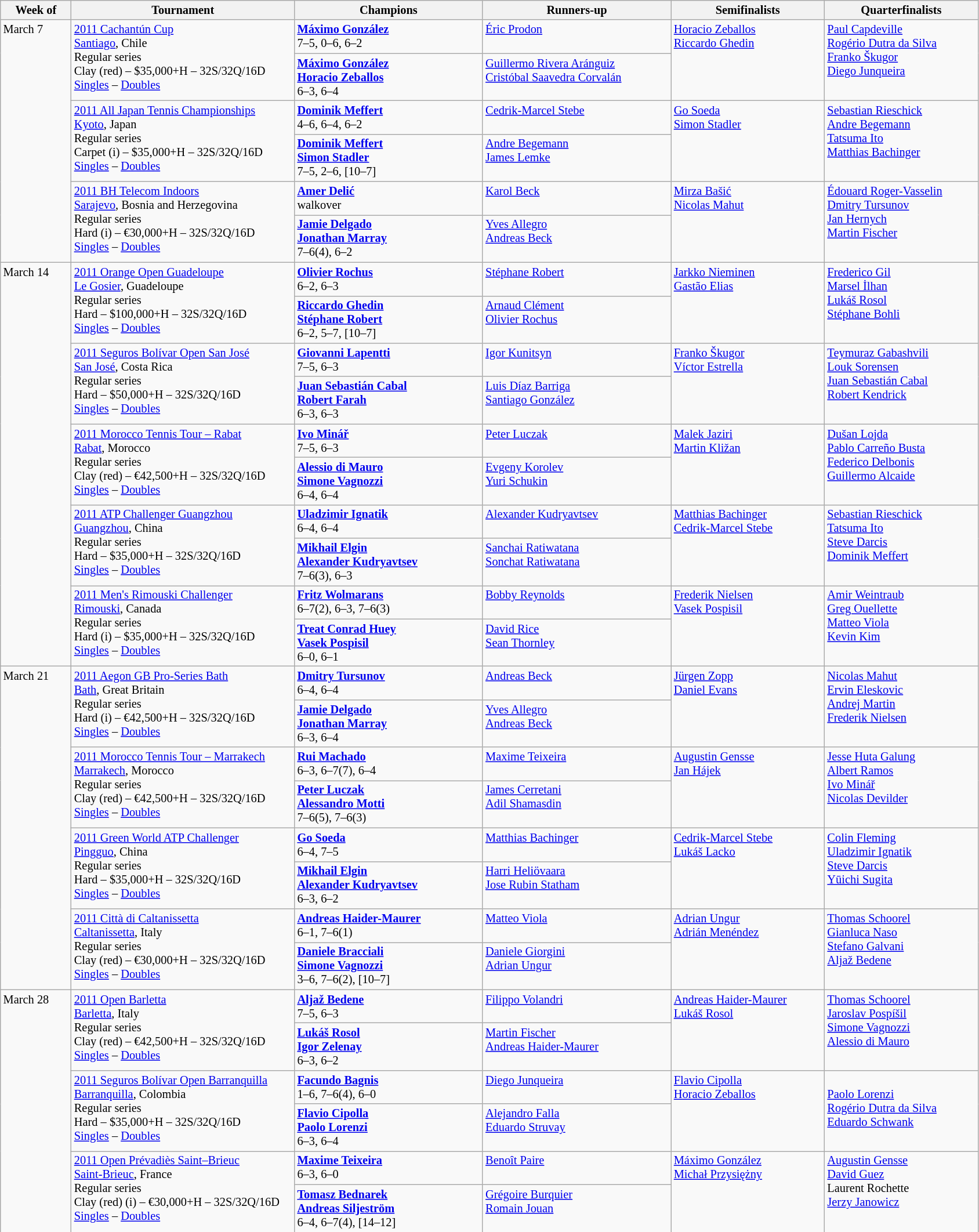<table class=wikitable style=font-size:85%>
<tr>
<th width=75>Week of</th>
<th width=250>Tournament</th>
<th width=210>Champions</th>
<th width=210>Runners-up</th>
<th width=170>Semifinalists</th>
<th width=170>Quarterfinalists</th>
</tr>
<tr valign=top>
<td rowspan=6>March 7</td>
<td rowspan=2><a href='#'>2011 Cachantún Cup</a><br> <a href='#'>Santiago</a>, Chile<br>Regular series<br>Clay (red) – $35,000+H – 32S/32Q/16D<br><a href='#'>Singles</a> – <a href='#'>Doubles</a></td>
<td> <strong><a href='#'>Máximo González</a></strong><br>7–5, 0–6, 6–2</td>
<td> <a href='#'>Éric Prodon</a></td>
<td rowspan=2> <a href='#'>Horacio Zeballos</a><br> <a href='#'>Riccardo Ghedin</a></td>
<td rowspan=2> <a href='#'>Paul Capdeville</a><br> <a href='#'>Rogério Dutra da Silva</a><br> <a href='#'>Franko Škugor</a><br> <a href='#'>Diego Junqueira</a></td>
</tr>
<tr valign=top>
<td> <strong><a href='#'>Máximo González</a></strong><br> <strong><a href='#'>Horacio Zeballos</a></strong><br>6–3, 6–4</td>
<td> <a href='#'>Guillermo Rivera Aránguiz</a><br> <a href='#'>Cristóbal Saavedra Corvalán</a></td>
</tr>
<tr valign=top>
<td rowspan=2><a href='#'>2011 All Japan Tennis Championships</a><br> <a href='#'>Kyoto</a>, Japan<br>Regular series<br>Carpet (i) – $35,000+H – 32S/32Q/16D<br><a href='#'>Singles</a> – <a href='#'>Doubles</a></td>
<td> <strong><a href='#'>Dominik Meffert</a></strong><br>4–6, 6–4, 6–2</td>
<td> <a href='#'>Cedrik-Marcel Stebe</a></td>
<td rowspan=2> <a href='#'>Go Soeda</a><br> <a href='#'>Simon Stadler</a></td>
<td rowspan=2> <a href='#'>Sebastian Rieschick</a><br> <a href='#'>Andre Begemann</a><br> <a href='#'>Tatsuma Ito</a><br> <a href='#'>Matthias Bachinger</a></td>
</tr>
<tr valign=top>
<td> <strong><a href='#'>Dominik Meffert</a></strong><br> <strong><a href='#'>Simon Stadler</a></strong><br>7–5, 2–6, [10–7]</td>
<td> <a href='#'>Andre Begemann</a><br> <a href='#'>James Lemke</a></td>
</tr>
<tr valign=top>
<td rowspan=2><a href='#'>2011 BH Telecom Indoors</a><br> <a href='#'>Sarajevo</a>, Bosnia and Herzegovina<br>Regular series<br>Hard (i) – €30,000+H – 32S/32Q/16D<br><a href='#'>Singles</a> – <a href='#'>Doubles</a></td>
<td> <strong><a href='#'>Amer Delić</a></strong><br>walkover</td>
<td> <a href='#'>Karol Beck</a></td>
<td rowspan=2> <a href='#'>Mirza Bašić</a><br> <a href='#'>Nicolas Mahut</a></td>
<td rowspan=2> <a href='#'>Édouard Roger-Vasselin</a><br> <a href='#'>Dmitry Tursunov</a><br> <a href='#'>Jan Hernych</a><br> <a href='#'>Martin Fischer</a></td>
</tr>
<tr valign=top>
<td> <strong><a href='#'>Jamie Delgado</a></strong><br> <strong><a href='#'>Jonathan Marray</a></strong><br>7–6(4), 6–2</td>
<td> <a href='#'>Yves Allegro</a><br> <a href='#'>Andreas Beck</a></td>
</tr>
<tr valign=top>
<td rowspan=10>March 14</td>
<td rowspan=2><a href='#'>2011 Orange Open Guadeloupe</a><br> <a href='#'>Le Gosier</a>, Guadeloupe<br>Regular series<br>Hard – $100,000+H – 32S/32Q/16D<br><a href='#'>Singles</a> – <a href='#'>Doubles</a></td>
<td> <strong><a href='#'>Olivier Rochus</a></strong><br>6–2, 6–3</td>
<td> <a href='#'>Stéphane Robert</a></td>
<td rowspan=2> <a href='#'>Jarkko Nieminen</a><br> <a href='#'>Gastão Elias</a></td>
<td rowspan=2> <a href='#'>Frederico Gil</a><br> <a href='#'>Marsel İlhan</a><br> <a href='#'>Lukáš Rosol</a><br> <a href='#'>Stéphane Bohli</a></td>
</tr>
<tr valign=top>
<td> <strong><a href='#'>Riccardo Ghedin</a></strong><br> <strong><a href='#'>Stéphane Robert</a></strong><br>6–2, 5–7, [10–7]</td>
<td> <a href='#'>Arnaud Clément</a><br> <a href='#'>Olivier Rochus</a></td>
</tr>
<tr valign=top>
<td rowspan=2><a href='#'>2011 Seguros Bolívar Open San José</a><br> <a href='#'>San José</a>, Costa Rica<br>Regular series<br>Hard – $50,000+H – 32S/32Q/16D<br><a href='#'>Singles</a> – <a href='#'>Doubles</a></td>
<td> <strong><a href='#'>Giovanni Lapentti</a></strong><br>7–5, 6–3</td>
<td> <a href='#'>Igor Kunitsyn</a></td>
<td rowspan=2> <a href='#'>Franko Škugor</a><br> <a href='#'>Víctor Estrella</a></td>
<td rowspan=2> <a href='#'>Teymuraz Gabashvili</a><br> <a href='#'>Louk Sorensen</a><br> <a href='#'>Juan Sebastián Cabal</a><br> <a href='#'>Robert Kendrick</a></td>
</tr>
<tr valign=top>
<td> <strong><a href='#'>Juan Sebastián Cabal</a></strong><br> <strong><a href='#'>Robert Farah</a></strong><br>6–3, 6–3</td>
<td> <a href='#'>Luis Díaz Barriga</a><br> <a href='#'>Santiago González</a></td>
</tr>
<tr valign=top>
<td rowspan=2><a href='#'>2011 Morocco Tennis Tour – Rabat</a><br> <a href='#'>Rabat</a>, Morocco<br>Regular series<br>Clay (red) – €42,500+H – 32S/32Q/16D<br><a href='#'>Singles</a> – <a href='#'>Doubles</a></td>
<td> <strong><a href='#'>Ivo Minář</a></strong><br>7–5, 6–3</td>
<td> <a href='#'>Peter Luczak</a></td>
<td rowspan=2> <a href='#'>Malek Jaziri</a><br> <a href='#'>Martin Kližan</a></td>
<td rowspan=2> <a href='#'>Dušan Lojda</a><br> <a href='#'>Pablo Carreño Busta</a><br> <a href='#'>Federico Delbonis</a><br> <a href='#'>Guillermo Alcaide</a></td>
</tr>
<tr valign=top>
<td> <strong><a href='#'>Alessio di Mauro</a></strong><br> <strong><a href='#'>Simone Vagnozzi</a></strong><br>6–4, 6–4</td>
<td> <a href='#'>Evgeny Korolev</a><br> <a href='#'>Yuri Schukin</a></td>
</tr>
<tr valign=top>
<td rowspan=2><a href='#'>2011 ATP Challenger Guangzhou</a><br> <a href='#'>Guangzhou</a>, China<br>Regular series<br>Hard – $35,000+H – 32S/32Q/16D<br><a href='#'>Singles</a> – <a href='#'>Doubles</a></td>
<td> <strong><a href='#'>Uladzimir Ignatik</a></strong><br>6–4, 6–4</td>
<td> <a href='#'>Alexander Kudryavtsev</a></td>
<td rowspan=2> <a href='#'>Matthias Bachinger</a><br> <a href='#'>Cedrik-Marcel Stebe</a></td>
<td rowspan=2> <a href='#'>Sebastian Rieschick</a><br> <a href='#'>Tatsuma Ito</a><br> <a href='#'>Steve Darcis</a><br> <a href='#'>Dominik Meffert</a></td>
</tr>
<tr valign=top>
<td> <strong><a href='#'>Mikhail Elgin</a></strong><br> <strong><a href='#'>Alexander Kudryavtsev</a></strong><br>7–6(3), 6–3</td>
<td> <a href='#'>Sanchai Ratiwatana</a><br> <a href='#'>Sonchat Ratiwatana</a></td>
</tr>
<tr valign=top>
<td rowspan=2><a href='#'>2011 Men's Rimouski Challenger</a><br> <a href='#'>Rimouski</a>, Canada<br>Regular series<br>Hard (i) – $35,000+H – 32S/32Q/16D<br><a href='#'>Singles</a> – <a href='#'>Doubles</a></td>
<td> <strong><a href='#'>Fritz Wolmarans</a></strong><br>6–7(2), 6–3, 7–6(3)</td>
<td> <a href='#'>Bobby Reynolds</a></td>
<td rowspan=2> <a href='#'>Frederik Nielsen</a><br> <a href='#'>Vasek Pospisil</a></td>
<td rowspan=2> <a href='#'>Amir Weintraub</a><br> <a href='#'>Greg Ouellette</a><br> <a href='#'>Matteo Viola</a><br> <a href='#'>Kevin Kim</a></td>
</tr>
<tr valign=top>
<td> <strong><a href='#'>Treat Conrad Huey</a></strong><br> <strong><a href='#'>Vasek Pospisil</a></strong><br>6–0, 6–1</td>
<td> <a href='#'>David Rice</a><br> <a href='#'>Sean Thornley</a></td>
</tr>
<tr valign=top>
<td rowspan=8>March 21</td>
<td rowspan=2><a href='#'>2011 Aegon GB Pro-Series Bath</a><br><a href='#'>Bath</a>, Great Britain<br>Regular series<br>Hard (i) – €42,500+H – 32S/32Q/16D<br><a href='#'>Singles</a> – <a href='#'>Doubles</a></td>
<td> <strong><a href='#'>Dmitry Tursunov</a></strong><br>6–4, 6–4</td>
<td> <a href='#'>Andreas Beck</a></td>
<td rowspan=2> <a href='#'>Jürgen Zopp</a><br> <a href='#'>Daniel Evans</a></td>
<td rowspan=2> <a href='#'>Nicolas Mahut</a><br> <a href='#'>Ervin Eleskovic</a><br> <a href='#'>Andrej Martin</a><br> <a href='#'>Frederik Nielsen</a></td>
</tr>
<tr valign=top>
<td> <strong><a href='#'>Jamie Delgado</a></strong><br> <strong><a href='#'>Jonathan Marray</a></strong><br>6–3, 6–4</td>
<td> <a href='#'>Yves Allegro</a><br> <a href='#'>Andreas Beck</a></td>
</tr>
<tr valign=top>
<td rowspan=2><a href='#'>2011 Morocco Tennis Tour – Marrakech</a><br> <a href='#'>Marrakech</a>, Morocco<br>Regular series<br>Clay (red) – €42,500+H – 32S/32Q/16D<br><a href='#'>Singles</a> – <a href='#'>Doubles</a></td>
<td> <strong><a href='#'>Rui Machado</a></strong><br>6–3, 6–7(7), 6–4</td>
<td> <a href='#'>Maxime Teixeira</a></td>
<td rowspan=2> <a href='#'>Augustin Gensse</a><br> <a href='#'>Jan Hájek</a></td>
<td rowspan=2> <a href='#'>Jesse Huta Galung</a><br> <a href='#'>Albert Ramos</a><br> <a href='#'>Ivo Minář</a><br> <a href='#'>Nicolas Devilder</a></td>
</tr>
<tr valign=top>
<td> <strong><a href='#'>Peter Luczak</a></strong><br> <strong><a href='#'>Alessandro Motti</a></strong><br>7–6(5), 7–6(3)</td>
<td> <a href='#'>James Cerretani</a><br> <a href='#'>Adil Shamasdin</a></td>
</tr>
<tr valign=top>
<td rowspan=2><a href='#'>2011 Green World ATP Challenger</a><br> <a href='#'>Pingguo</a>, China<br>Regular series<br>Hard – $35,000+H – 32S/32Q/16D<br><a href='#'>Singles</a> – <a href='#'>Doubles</a></td>
<td> <strong><a href='#'>Go Soeda</a></strong><br>6–4, 7–5</td>
<td> <a href='#'>Matthias Bachinger</a></td>
<td rowspan=2> <a href='#'>Cedrik-Marcel Stebe</a><br> <a href='#'>Lukáš Lacko</a></td>
<td rowspan=2> <a href='#'>Colin Fleming</a><br> <a href='#'>Uladzimir Ignatik</a><br> <a href='#'>Steve Darcis</a><br> <a href='#'>Yūichi Sugita</a></td>
</tr>
<tr valign=top>
<td> <strong><a href='#'>Mikhail Elgin</a></strong><br> <strong><a href='#'>Alexander Kudryavtsev</a></strong><br>6–3, 6–2</td>
<td> <a href='#'>Harri Heliövaara</a><br> <a href='#'>Jose Rubin Statham</a></td>
</tr>
<tr valign=top>
<td rowspan=2><a href='#'>2011 Città di Caltanissetta</a><br> <a href='#'>Caltanissetta</a>, Italy<br>Regular series<br>Clay (red) – €30,000+H – 32S/32Q/16D<br><a href='#'>Singles</a> – <a href='#'>Doubles</a></td>
<td> <strong><a href='#'>Andreas Haider-Maurer</a></strong><br>6–1, 7–6(1)</td>
<td> <a href='#'>Matteo Viola</a></td>
<td rowspan=2> <a href='#'>Adrian Ungur</a><br> <a href='#'>Adrián Menéndez</a></td>
<td rowspan=2> <a href='#'>Thomas Schoorel</a><br> <a href='#'>Gianluca Naso</a><br> <a href='#'>Stefano Galvani</a><br> <a href='#'>Aljaž Bedene</a></td>
</tr>
<tr valign=top>
<td> <strong><a href='#'>Daniele Bracciali</a></strong><br> <strong><a href='#'>Simone Vagnozzi</a></strong><br>3–6, 7–6(2), [10–7]</td>
<td> <a href='#'>Daniele Giorgini</a><br> <a href='#'>Adrian Ungur</a></td>
</tr>
<tr valign=top>
<td rowspan=6>March 28</td>
<td rowspan=2><a href='#'>2011 Open Barletta</a><br><a href='#'>Barletta</a>, Italy<br>Regular series<br>Clay (red) – €42,500+H – 32S/32Q/16D<br><a href='#'>Singles</a> – <a href='#'>Doubles</a></td>
<td> <strong><a href='#'>Aljaž Bedene</a></strong><br>7–5, 6–3</td>
<td> <a href='#'>Filippo Volandri</a></td>
<td rowspan=2> <a href='#'>Andreas Haider-Maurer</a><br> <a href='#'>Lukáš Rosol</a></td>
<td rowspan=2> <a href='#'>Thomas Schoorel</a><br> <a href='#'>Jaroslav Pospíšil</a><br> <a href='#'>Simone Vagnozzi</a><br> <a href='#'>Alessio di Mauro</a></td>
</tr>
<tr valign=top>
<td> <strong><a href='#'>Lukáš Rosol</a></strong><br> <strong><a href='#'>Igor Zelenay</a></strong><br>6–3, 6–2</td>
<td> <a href='#'>Martin Fischer</a><br> <a href='#'>Andreas Haider-Maurer</a></td>
</tr>
<tr valign=top>
<td rowspan=2><a href='#'>2011 Seguros Bolívar Open Barranquilla</a><br><a href='#'>Barranquilla</a>, Colombia<br>Regular series<br>Hard – $35,000+H – 32S/32Q/16D<br><a href='#'>Singles</a> – <a href='#'>Doubles</a></td>
<td> <strong><a href='#'>Facundo Bagnis</a></strong><br>1–6, 7–6(4), 6–0</td>
<td> <a href='#'>Diego Junqueira</a></td>
<td rowspan=2> <a href='#'>Flavio Cipolla</a><br> <a href='#'>Horacio Zeballos</a></td>
<td rowspan=2><br> <a href='#'>Paolo Lorenzi</a><br> <a href='#'>Rogério Dutra da Silva</a><br> <a href='#'>Eduardo Schwank</a></td>
</tr>
<tr valign=top>
<td> <strong><a href='#'>Flavio Cipolla</a></strong><br> <strong><a href='#'>Paolo Lorenzi</a></strong><br>6–3, 6–4</td>
<td> <a href='#'>Alejandro Falla</a><br> <a href='#'>Eduardo Struvay</a></td>
</tr>
<tr valign=top>
<td rowspan=2><a href='#'>2011 Open Prévadiès Saint–Brieuc</a><br> <a href='#'>Saint-Brieuc</a>, France<br>Regular series<br>Clay (red) (i) – €30,000+H – 32S/32Q/16D<br><a href='#'>Singles</a> – <a href='#'>Doubles</a></td>
<td> <strong><a href='#'>Maxime Teixeira</a></strong><br>6–3, 6–0</td>
<td> <a href='#'>Benoît Paire</a></td>
<td rowspan=2> <a href='#'>Máximo González</a><br> <a href='#'>Michał Przysiężny</a></td>
<td rowspan=2> <a href='#'>Augustin Gensse</a><br> <a href='#'>David Guez</a><br> Laurent Rochette<br> <a href='#'>Jerzy Janowicz</a></td>
</tr>
<tr valign=top>
<td> <strong><a href='#'>Tomasz Bednarek</a></strong><br> <strong><a href='#'>Andreas Siljeström</a></strong><br>6–4, 6–7(4), [14–12]</td>
<td> <a href='#'>Grégoire Burquier</a><br> <a href='#'>Romain Jouan</a></td>
</tr>
</table>
